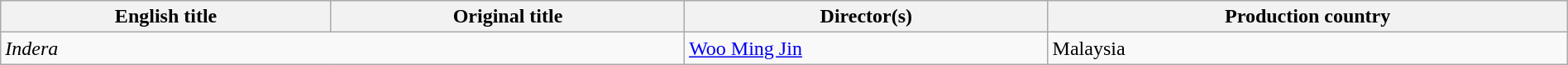<table class="wikitable sortable" style="width:100%; margin-bottom:5px">
<tr>
<th>English title</th>
<th>Original title</th>
<th>Director(s)</th>
<th>Production country</th>
</tr>
<tr>
<td colspan="2"><em>Indera</em></td>
<td><a href='#'>Woo Ming Jin</a></td>
<td>Malaysia</td>
</tr>
</table>
